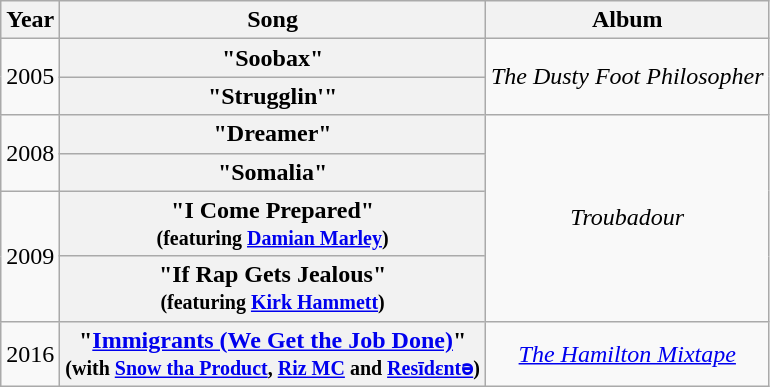<table class="wikitable plainrowheaders" style="text-align:center;">
<tr>
<th scope="col">Year</th>
<th scope="col">Song</th>
<th scope="col">Album</th>
</tr>
<tr>
<td rowspan="2">2005</td>
<th scope="row">"Soobax"</th>
<td rowspan="2"><em>The Dusty Foot Philosopher</em></td>
</tr>
<tr>
<th scope="row">"Strugglin'"</th>
</tr>
<tr>
<td rowspan="2">2008</td>
<th scope="row">"Dreamer"</th>
<td rowspan="4"><em>Troubadour</em></td>
</tr>
<tr>
<th scope="row">"Somalia"</th>
</tr>
<tr>
<td rowspan="2">2009</td>
<th scope="row">"I Come Prepared"<br><small>(featuring <a href='#'>Damian Marley</a>)</small></th>
</tr>
<tr>
<th scope="row">"If Rap Gets Jealous"<br><small>(featuring <a href='#'>Kirk Hammett</a>)</small></th>
</tr>
<tr>
<td>2016</td>
<th scope="row">"<a href='#'>Immigrants (We Get the Job Done)</a>"<br><small>(with <a href='#'>Snow tha Product</a>, <a href='#'>Riz MC</a> and <a href='#'>Resīdεntә</a>)</small></th>
<td><em><a href='#'>The Hamilton Mixtape</a></em></td>
</tr>
</table>
